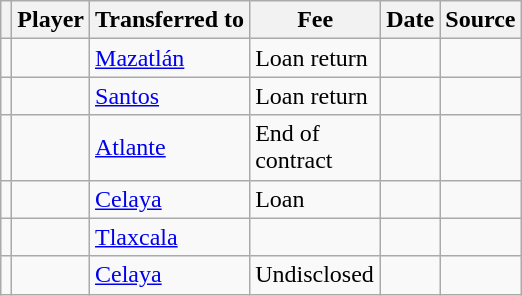<table class="wikitable plainrowheaders sortable">
<tr>
<th></th>
<th scope="col">Player</th>
<th>Transferred to</th>
<th style="width: 80px;">Fee</th>
<th scope="col">Date</th>
<th scope="col">Source</th>
</tr>
<tr>
<td align="center"></td>
<td> </td>
<td> <a href='#'>Mazatlán</a></td>
<td>Loan return</td>
<td></td>
<td></td>
</tr>
<tr>
<td align="center"></td>
<td> </td>
<td> <a href='#'>Santos</a></td>
<td>Loan return</td>
<td></td>
<td></td>
</tr>
<tr>
<td align="center"></td>
<td> </td>
<td> <a href='#'>Atlante</a></td>
<td>End of contract</td>
<td></td>
<td></td>
</tr>
<tr>
<td align="center"></td>
<td> </td>
<td> <a href='#'>Celaya</a></td>
<td>Loan</td>
<td></td>
<td></td>
</tr>
<tr>
<td align="center"></td>
<td> </td>
<td> <a href='#'>Tlaxcala</a></td>
<td></td>
<td></td>
<td></td>
</tr>
<tr>
<td align="center"></td>
<td> </td>
<td> <a href='#'>Celaya</a></td>
<td>Undisclosed</td>
<td></td>
<td></td>
</tr>
</table>
